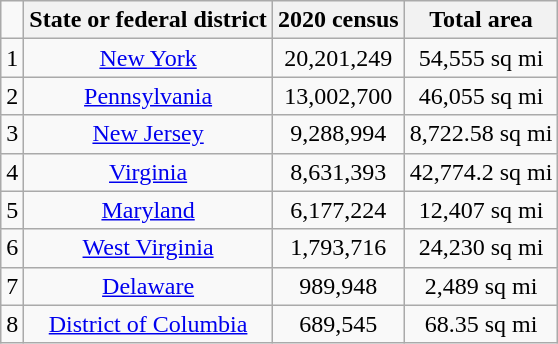<table class="wikitable" style="text-align:center" !>
<tr>
<td></td>
<th>State or federal district</th>
<th>2020 census</th>
<th>Total area</th>
</tr>
<tr>
<td>1</td>
<td><a href='#'>New York</a></td>
<td>20,201,249</td>
<td>54,555 sq mi</td>
</tr>
<tr>
<td>2</td>
<td><a href='#'>Pennsylvania</a></td>
<td>13,002,700</td>
<td>46,055 sq mi</td>
</tr>
<tr>
<td>3</td>
<td><a href='#'>New Jersey</a></td>
<td>9,288,994</td>
<td>8,722.58 sq mi</td>
</tr>
<tr>
<td>4</td>
<td><a href='#'>Virginia</a></td>
<td>8,631,393</td>
<td>42,774.2 sq mi</td>
</tr>
<tr>
<td>5</td>
<td><a href='#'>Maryland</a></td>
<td>6,177,224</td>
<td>12,407 sq mi</td>
</tr>
<tr>
<td>6</td>
<td><a href='#'>West Virginia</a></td>
<td>1,793,716</td>
<td>24,230 sq mi</td>
</tr>
<tr>
<td>7</td>
<td><a href='#'>Delaware</a></td>
<td>989,948</td>
<td>2,489 sq mi</td>
</tr>
<tr>
<td>8</td>
<td><a href='#'>District of Columbia</a></td>
<td>689,545</td>
<td>68.35 sq mi</td>
</tr>
</table>
